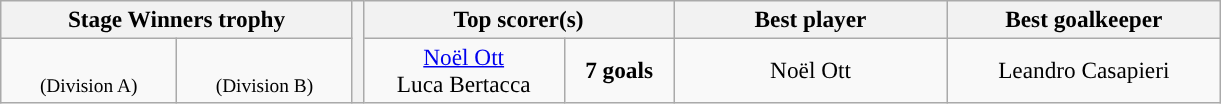<table class="wikitable" style="text-align: center; font-size: 97%;">
<tr>
<th colspan=2 width=220>Stage Winners trophy</th>
<th rowspan=2></th>
<th colspan=2 width=200>Top scorer(s)</th>
<th width=175>Best player</th>
<th width=175>Best goalkeeper</th>
</tr>
<tr align=center style="background:">
<td style="text-align:center;" width=110><br><small>(Division A)</small></td>
<td width=110><br><small>(Division B)</small></td>
<td> <a href='#'>Noël Ott</a><br> Luca Bertacca</td>
<td><strong>7 goals</strong></td>
<td> Noël Ott</td>
<td> Leandro Casapieri</td>
</tr>
</table>
